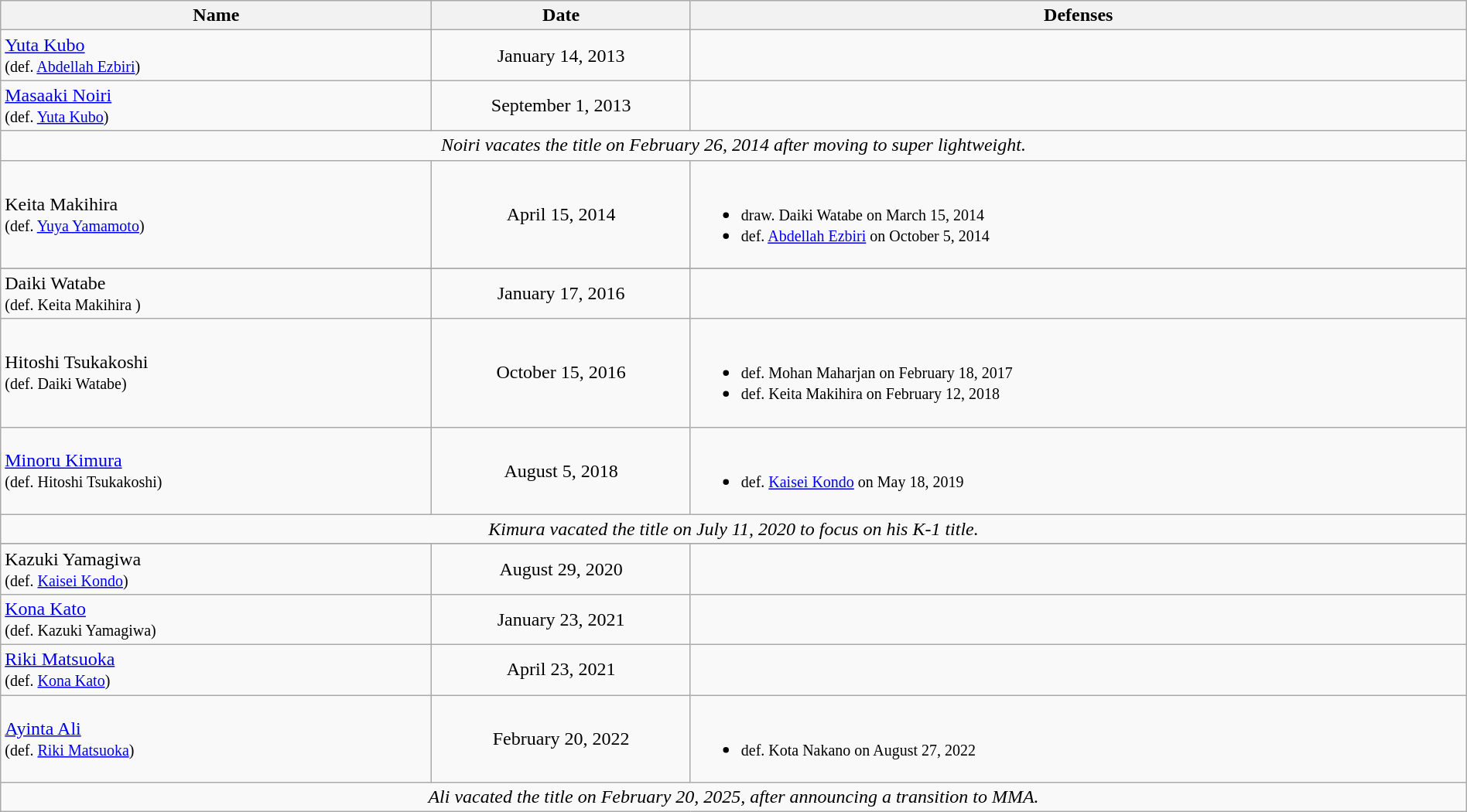<table class="wikitable" width=100%>
<tr>
<th width=25%>Name</th>
<th width=15%>Date</th>
<th width=45%>Defenses</th>
</tr>
<tr>
<td align=left> <a href='#'>Yuta Kubo</a> <br><small>(def. <a href='#'>Abdellah Ezbiri</a>)</small></td>
<td align=center>January 14, 2013</td>
<td></td>
</tr>
<tr>
<td align=left> <a href='#'>Masaaki Noiri</a> <br><small>(def. <a href='#'>Yuta Kubo</a>)</small></td>
<td align=center>September 1, 2013</td>
<td></td>
</tr>
<tr>
<td colspan=3 align=center><em>Noiri vacates the title on February 26, 2014 after moving to super lightweight.</em></td>
</tr>
<tr>
<td align=left> Keita Makihira <br><small>(def. <a href='#'>Yuya Yamamoto</a>)</small></td>
<td align=center>April 15, 2014</td>
<td><br><ul><li><small>draw. Daiki Watabe on March 15, 2014</small></li><li><small>def. <a href='#'>Abdellah Ezbiri</a> on October 5, 2014</small></li></ul></td>
</tr>
<tr>
</tr>
<tr>
<td align=left> Daiki Watabe <br><small>(def. Keita Makihira )</small></td>
<td align=center>January 17, 2016</td>
<td></td>
</tr>
<tr>
<td align=left> Hitoshi Tsukakoshi <br><small>(def. Daiki Watabe)</small></td>
<td align=center>October 15, 2016</td>
<td><br><ul><li><small>def. Mohan Maharjan on February 18, 2017</small></li><li><small>def. Keita Makihira on February 12, 2018</small></li></ul></td>
</tr>
<tr>
<td align=left> <a href='#'>Minoru Kimura</a> <br><small>(def. Hitoshi Tsukakoshi)</small></td>
<td align=center>August 5, 2018</td>
<td><br><ul><li><small>def. <a href='#'>Kaisei Kondo</a> on May 18, 2019</small></li></ul></td>
</tr>
<tr>
<td colspan=3 align=center><em>Kimura vacated the title on July 11, 2020 to focus on his K-1 title.</em></td>
</tr>
<tr>
</tr>
<tr>
<td align=left> Kazuki Yamagiwa <br><small>(def. <a href='#'>Kaisei Kondo</a>)</small></td>
<td align=center>August 29, 2020</td>
<td></td>
</tr>
<tr>
<td align=left> <a href='#'>Kona Kato</a> <br><small>(def. Kazuki Yamagiwa)</small></td>
<td align=center>January 23, 2021</td>
<td></td>
</tr>
<tr>
<td align=left> <a href='#'>Riki Matsuoka</a> <br><small>(def. <a href='#'>Kona Kato</a>)</small></td>
<td align=center>April 23, 2021</td>
</tr>
<tr>
<td align=left> <a href='#'>Ayinta Ali</a> <br><small>(def. <a href='#'>Riki Matsuoka</a>)</small></td>
<td align=center>February 20, 2022</td>
<td><br><ul><li><small>def. Kota Nakano on August 27, 2022</small></li></ul></td>
</tr>
<tr>
<td colspan=3 align=center><em>Ali vacated the title on February 20, 2025, after announcing a transition to MMA.</em></td>
</tr>
</table>
